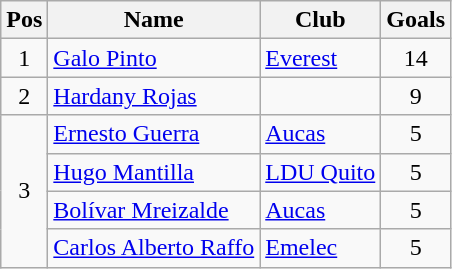<table class="wikitable">
<tr>
<th width="23">Pos</th>
<th>Name</th>
<th>Club</th>
<th>Goals</th>
</tr>
<tr>
<td align="center">1</td>
<td><a href='#'>Galo Pinto</a></td>
<td><a href='#'>Everest</a></td>
<td align="center">14</td>
</tr>
<tr>
<td align="center">2</td>
<td><a href='#'>Hardany Rojas</a></td>
<td></td>
<td align="center">9</td>
</tr>
<tr>
<td align="center" rowspan=4>3</td>
<td><a href='#'>Ernesto Guerra</a></td>
<td><a href='#'>Aucas</a></td>
<td align="center">5</td>
</tr>
<tr>
<td><a href='#'>Hugo Mantilla</a></td>
<td><a href='#'>LDU Quito</a></td>
<td align="center">5</td>
</tr>
<tr>
<td><a href='#'>Bolívar Mreizalde</a></td>
<td><a href='#'>Aucas</a></td>
<td align="center">5</td>
</tr>
<tr>
<td><a href='#'>Carlos Alberto Raffo</a></td>
<td><a href='#'>Emelec</a></td>
<td align="center">5</td>
</tr>
</table>
